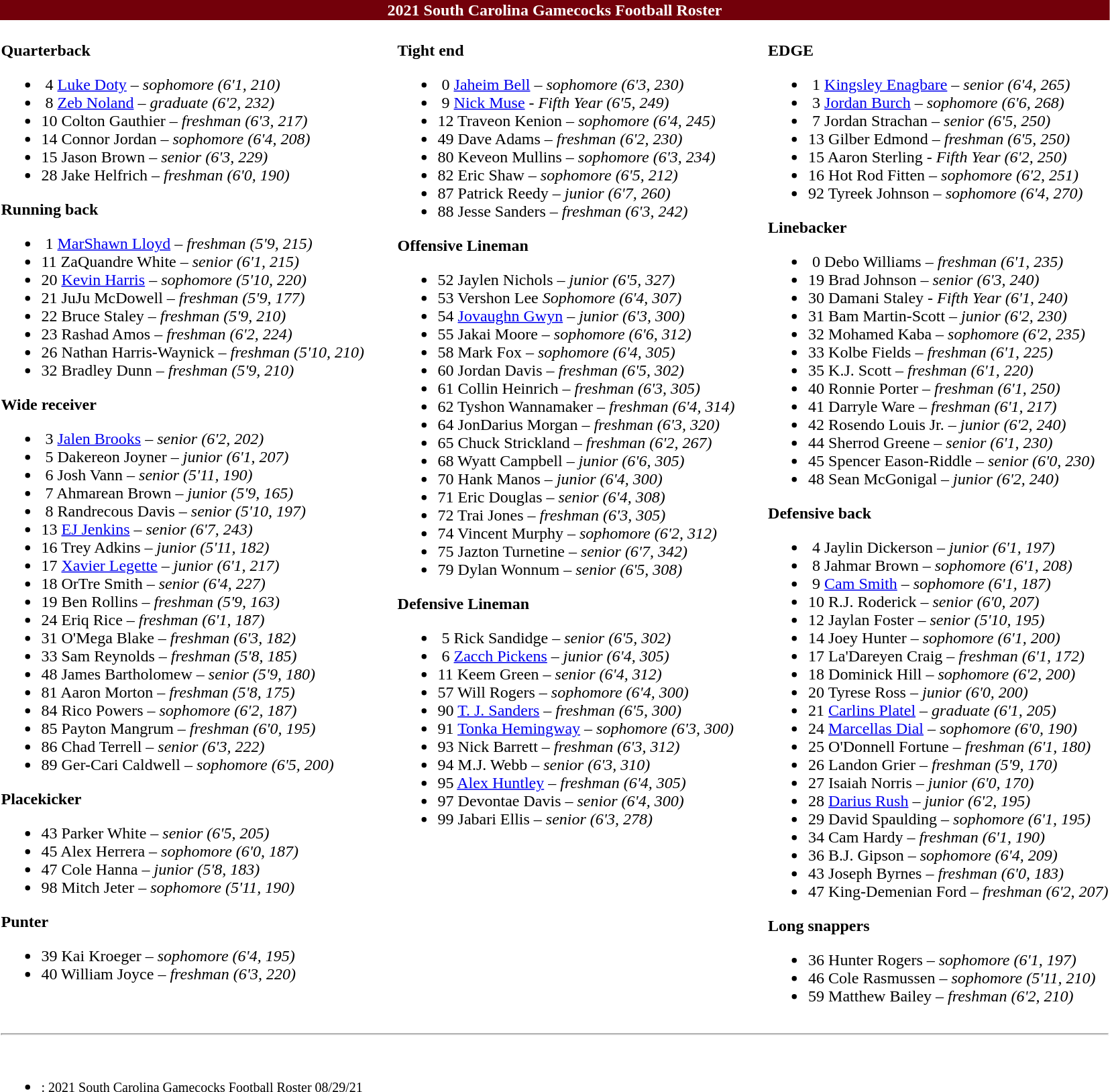<table class="to colors" style="text-align: left;">
<tr>
<td colspan=11 style="color:#FFFFFF;background:#73000a; text-align: center"><strong>2021 South Carolina Gamecocks Football Roster</strong></td>
</tr>
<tr>
<td valign="top"><br><strong>Quarterback</strong><ul><li> 4  <a href='#'>Luke Doty</a> – <em>sophomore (6'1, 210)</em> </li><li> 8  <a href='#'>Zeb Noland</a> – <em>graduate (6'2, 232)</em> </li><li>10  Colton Gauthier – <em>freshman (6'3, 217)</em> </li><li>14  Connor Jordan – <em> sophomore (6'4, 208)</em> </li><li>15  Jason Brown – <em> senior (6'3, 229)</em> </li><li>28  Jake Helfrich – <em>freshman (6'0, 190)</em> </li></ul><strong>Running back</strong><ul><li> 1   <a href='#'>MarShawn Lloyd</a> – <em> freshman  (5'9, 215)</em> </li><li>11  ZaQuandre White – <em> senior (6'1, 215)</em> </li><li>20  <a href='#'>Kevin Harris</a> – <em>sophomore (5'10, 220)</em> </li><li>21  JuJu McDowell – <em>freshman (5'9, 177)</em> </li><li>22  Bruce Staley – <em> freshman (5'9, 210)</em> </li><li>23  Rashad Amos – <em> freshman (6'2, 224)</em> </li><li>26 Nathan Harris-Waynick – <em>freshman (5'10, 210)</em> </li><li>32  Bradley Dunn – <em> freshman (5'9, 210)</em> </li></ul><strong>Wide receiver</strong><ul><li> 3  <a href='#'>Jalen Brooks</a> – <em>senior (6'2, 202)</em> </li><li> 5  Dakereon Joyner – <em> junior (6'1, 207)</em> </li><li> 6  Josh Vann   – <em>senior (5'11, 190)</em> </li><li> 7  Ahmarean Brown – <em>junior (5'9, 165)</em> </li><li> 8  Randrecous Davis – <em> senior (5'10, 197)</em> </li><li>13  <a href='#'>EJ Jenkins</a> – <em> senior (6'7, 243)</em> </li><li>16  Trey Adkins – <em> junior (5'11, 182)</em> </li><li>17  <a href='#'>Xavier Legette</a> – <em>junior (6'1, 217)</em> </li><li>18  OrTre Smith   – <em> senior (6'4, 227)</em> </li><li>19  Ben Rollins – <em> freshman (5'9, 163)</em> </li><li>24  Eriq Rice – <em>freshman (6'1, 187)</em> </li><li>31  O'Mega Blake – <em>freshman (6'3, 182)</em> </li><li>33  Sam Reynolds – <em>freshman (5'8, 185)</em> </li><li>48  James Bartholomew – <em> senior (5'9, 180)</em> </li><li>81  Aaron Morton – <em>freshman (5'8, 175)</em> </li><li>84  Rico Powers  – <em>sophomore (6'2, 187)</em> </li><li>85  Payton Mangrum – <em> freshman (6'0, 195)</em> </li><li>86  Chad Terrell – <em> senior (6'3, 222)</em> </li><li>89  Ger-Cari Caldwell – <em>sophomore (6'5, 200)</em> </li></ul><strong>Placekicker</strong><ul><li>43  Parker White – <em> senior (6'5, 205)</em> </li><li>45  Alex Herrera – <em> sophomore (6'0, 187)</em> </li><li>47  Cole Hanna – <em> junior (5'8, 183)</em> </li><li>98  Mitch Jeter – <em>sophomore (5'11, 190)</em> </li></ul><strong>Punter</strong><ul><li>39  Kai Kroeger – <em>sophomore (6'4, 195)</em> </li><li>40  William Joyce – <em>freshman (6'3, 220)</em> </li></ul></td>
<td width="25"> </td>
<td valign="top"><br><strong>Tight end</strong><ul><li> 0  <a href='#'>Jaheim Bell</a> – <em>sophomore (6'3, 230)</em> </li><li> 9  <a href='#'>Nick Muse</a> - <em> Fifth Year (6'5, 249)</em> </li><li>12  Traveon Kenion – <em> sophomore (6'4, 245)</em> </li><li>49  Dave Adams – <em> freshman (6'2, 230)</em> </li><li>80  Keveon Mullins – <em> sophomore (6'3, 234)</em> </li><li>82  Eric Shaw – <em>sophomore (6'5, 212)</em> </li><li>87  Patrick Reedy – <em> junior (6'7, 260)</em> </li><li>88  Jesse Sanders – <em> freshman  (6'3, 242)</em> </li></ul><strong>Offensive Lineman</strong><ul><li>52  Jaylen Nichols – <em>junior (6'5, 327)</em> </li><li>53  Vershon Lee <em> Sophomore (6'4, 307)</em> </li><li>54  <a href='#'>Jovaughn Gwyn</a> – <em> junior (6'3, 300)</em> </li><li>55  Jakai Moore – <em> sophomore (6'6, 312)</em> </li><li>58  Mark Fox  – <em> sophomore (6'4, 305)</em> </li><li>60  Jordan Davis  – <em>freshman (6'5, 302)</em> </li><li>61  Collin Heinrich  – <em>freshman (6'3, 305)</em> </li><li>62  Tyshon Wannamaker – <em> freshman (6'4, 314)</em> </li><li>64  JonDarius Morgan – <em>freshman (6'3, 320)</em> </li><li>65  Chuck Strickland – <em> freshman (6'2, 267)</em> </li><li>68  Wyatt Campbell – <em> junior (6'6, 305)</em> </li><li>70  Hank Manos – <em> junior (6'4, 300)</em> </li><li>71  Eric Douglas – <em> senior (6'4, 308)</em> </li><li>72  Trai Jones – <em> freshman (6'3, 305)</em> </li><li>74  Vincent Murphy – <em> sophomore (6'2, 312)</em> </li><li>75  Jazton Turnetine – <em>senior (6'7, 342)</em> </li><li>79  Dylan Wonnum – <em>senior (6'5, 308)</em> </li></ul><strong>Defensive Lineman</strong><ul><li> 5  Rick Sandidge – <em>senior (6'5, 302)</em> </li><li> 6  <a href='#'>Zacch Pickens</a> – <em>junior (6'4, 305)</em> </li><li>11  Keem Green – <em> senior (6'4, 312)</em> </li><li>57  Will Rogers  – <em> sophomore (6'4, 300)</em> </li><li>90  <a href='#'>T. J. Sanders</a> – <em>freshman (6'5, 300)</em> </li><li>91  <a href='#'>Tonka Hemingway</a> – <em>sophomore (6'3, 300)</em> </li><li>93  Nick Barrett – <em>freshman (6'3, 312)</em> </li><li>94  M.J. Webb – <em> senior (6'3, 310)</em> </li><li>95  <a href='#'>Alex Huntley</a> – <em> freshman (6'4, 305)</em> </li><li>97  Devontae Davis – <em> senior (6'4, 300)</em> </li><li>99  Jabari Ellis – <em> senior (6'3, 278)</em> </li></ul></td>
<td width="25"> </td>
<td valign="top"><br><strong>EDGE</strong><ul><li> 1  <a href='#'>Kingsley Enagbare</a> – <em>senior (6'4, 265)</em> </li><li> 3  <a href='#'>Jordan Burch</a> – <em>sophomore (6'6, 268)</em> </li><li> 7  Jordan Strachan – <em> senior (6'5, 250)</em> </li><li>13  Gilber Edmond – <em> freshman (6'5, 250)</em> </li><li>15  Aaron Sterling - <em> Fifth Year (6'2, 250)</em> </li><li>16  Hot Rod Fitten – <em> sophomore (6'2, 251)</em> </li><li>92 Tyreek Johnson – <em> sophomore (6'4, 270)</em> </li></ul><strong>Linebacker</strong><ul><li> 0  Debo Williams – <em> freshman (6'1, 235)</em> </li><li>19  Brad Johnson – <em> senior (6'3, 240)</em> </li><li>30  Damani Staley - <em> Fifth Year (6'1, 240)</em> </li><li>31  Bam Martin-Scott – <em>junior (6'2, 230)</em> </li><li>32  Mohamed Kaba – <em>sophomore (6'2, 235)</em> </li><li>33  Kolbe Fields – <em>freshman (6'1, 225)</em> </li><li>35  K.J. Scott – <em>freshman (6'1, 220)</em> </li><li>40  Ronnie Porter – <em>freshman (6'1, 250)</em> </li><li>41  Darryle Ware – <em>freshman (6'1, 217)</em> </li><li>42  Rosendo Louis Jr. – <em> junior (6'2, 240)</em> </li><li>44  Sherrod Greene – <em> senior (6'1, 230)</em> </li><li>45  Spencer Eason-Riddle – <em> senior  (6'0, 230)</em> </li><li>48  Sean McGonigal – <em> junior  (6'2, 240)</em> </li></ul><strong>Defensive back</strong><ul><li> 4  Jaylin Dickerson – <em> junior (6'1, 197)</em> </li><li> 8  Jahmar Brown – <em> sophomore (6'1, 208)</em> </li><li> 9  <a href='#'>Cam Smith</a> – <em> sophomore (6'1, 187)</em> </li><li>10  R.J. Roderick – <em>senior (6'0, 207)</em> </li><li>12  Jaylan Foster – <em> senior (5'10, 195)</em> </li><li>14  Joey Hunter – <em>sophomore (6'1, 200)</em> </li><li>17  La'Dareyen Craig – <em>freshman (6'1, 172)</em> </li><li>18  Dominick Hill – <em>sophomore (6'2, 200)</em> </li><li>20  Tyrese Ross – <em> junior (6'0, 200)</em> </li><li>21  <a href='#'>Carlins Platel</a> – <em>graduate (6'1, 205)</em> </li><li>24  <a href='#'>Marcellas Dial</a> – <em> sophomore (6'0, 190)</em> </li><li>25  O'Donnell Fortune – <em> freshman (6'1, 180)</em> </li><li>26  Landon Grier – <em> freshman (5'9, 170)</em> </li><li>27  Isaiah Norris – <em>junior (6'0, 170)</em> </li><li>28  <a href='#'>Darius Rush</a> – <em> junior (6'2, 195)</em> </li><li>29  David Spaulding – <em> sophomore (6'1, 195)</em> </li><li>34  Cam Hardy – <em>freshman (6'1, 190)</em> </li><li>36  B.J. Gipson – <em> sophomore (6'4, 209)</em> </li><li>43  Joseph Byrnes – <em>freshman (6'0, 183)</em> </li><li>47  King-Demenian Ford – <em> freshman (6'2, 207)</em> </li></ul><strong>Long snappers</strong><ul><li>36  Hunter Rogers – <em> sophomore (6'1, 197)</em> </li><li>46  Cole Rasmussen – <em> sophomore (5'11, 210)</em> </li><li>59  Matthew Bailey – <em> freshman (6'2, 210)</em> </li></ul></td>
</tr>
<tr>
<td colspan="7"><hr><br><ul><li><small> : 2021 South Carolina Gamecocks Football Roster 08/29/21</small></li></ul></td>
</tr>
</table>
